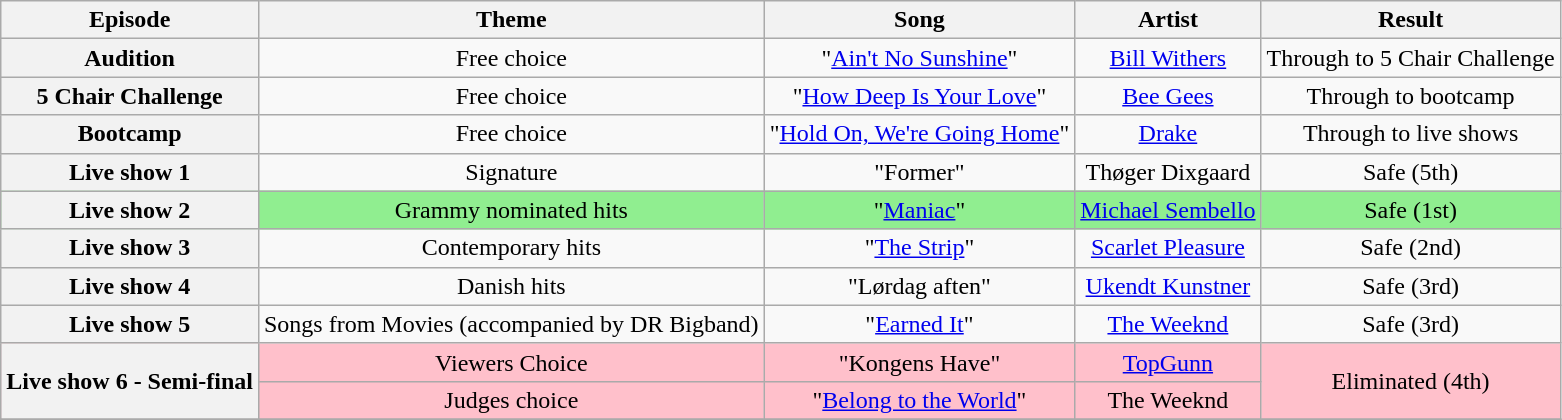<table class="wikitable" style="text-align:center;">
<tr>
<th scope="col">Episode</th>
<th scope="col">Theme</th>
<th scope="col">Song</th>
<th scope="col">Artist</th>
<th scope="col">Result</th>
</tr>
<tr>
<th scope="row">Audition</th>
<td>Free choice</td>
<td>"<a href='#'>Ain't No Sunshine</a>"</td>
<td><a href='#'>Bill Withers</a></td>
<td>Through to 5 Chair Challenge</td>
</tr>
<tr>
<th scope="row">5 Chair Challenge</th>
<td>Free choice</td>
<td>"<a href='#'>How Deep Is Your Love</a>"</td>
<td><a href='#'>Bee Gees</a></td>
<td>Through to bootcamp</td>
</tr>
<tr>
<th scope="row">Bootcamp</th>
<td>Free choice</td>
<td>"<a href='#'>Hold On, We're Going Home</a>"</td>
<td><a href='#'>Drake</a></td>
<td>Through to live shows</td>
</tr>
<tr>
<th scope="row">Live show 1</th>
<td>Signature</td>
<td>"Former"</td>
<td>Thøger Dixgaard</td>
<td>Safe (5th)</td>
</tr>
<tr style="background:lightgreen;">
<th scope="row">Live show 2</th>
<td>Grammy nominated hits</td>
<td>"<a href='#'>Maniac</a>"</td>
<td><a href='#'>Michael Sembello</a></td>
<td>Safe (1st)</td>
</tr>
<tr>
<th scope="row">Live show 3</th>
<td>Contemporary hits</td>
<td>"<a href='#'>The Strip</a>"</td>
<td><a href='#'>Scarlet Pleasure</a></td>
<td>Safe (2nd)</td>
</tr>
<tr>
<th scope="row">Live show 4</th>
<td>Danish hits</td>
<td>"Lørdag aften"</td>
<td><a href='#'>Ukendt Kunstner</a></td>
<td>Safe (3rd)</td>
</tr>
<tr>
<th scope="row">Live show 5</th>
<td>Songs from Movies (accompanied by DR Bigband)</td>
<td>"<a href='#'>Earned It</a>"</td>
<td><a href='#'>The Weeknd</a></td>
<td>Safe (3rd)</td>
</tr>
<tr style="background:pink;">
<th scope="row" rowspan="2">Live show 6 - Semi-final</th>
<td>Viewers Choice</td>
<td>"Kongens Have"</td>
<td><a href='#'>TopGunn</a></td>
<td rowspan="2">Eliminated (4th)</td>
</tr>
<tr style="background:pink;">
<td>Judges choice</td>
<td>"<a href='#'>Belong to the World</a>"</td>
<td>The Weeknd</td>
</tr>
<tr>
</tr>
</table>
